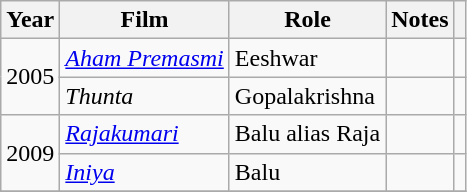<table class="wikitable sortable">
<tr>
<th>Year</th>
<th>Film</th>
<th>Role</th>
<th>Notes</th>
<th class="unsortable" ></th>
</tr>
<tr>
<td rowspan="2">2005</td>
<td><em><a href='#'>Aham Premasmi</a></em></td>
<td>Eeshwar</td>
<td></td>
<td></td>
</tr>
<tr>
<td><em>Thunta</em></td>
<td>Gopalakrishna</td>
<td></td>
<td></td>
</tr>
<tr>
<td rowspan="2">2009</td>
<td><em><a href='#'>Rajakumari</a></em></td>
<td>Balu alias Raja</td>
<td></td>
<td></td>
</tr>
<tr>
<td><em><a href='#'>Iniya</a></em></td>
<td>Balu</td>
<td></td>
<td></td>
</tr>
<tr>
</tr>
</table>
